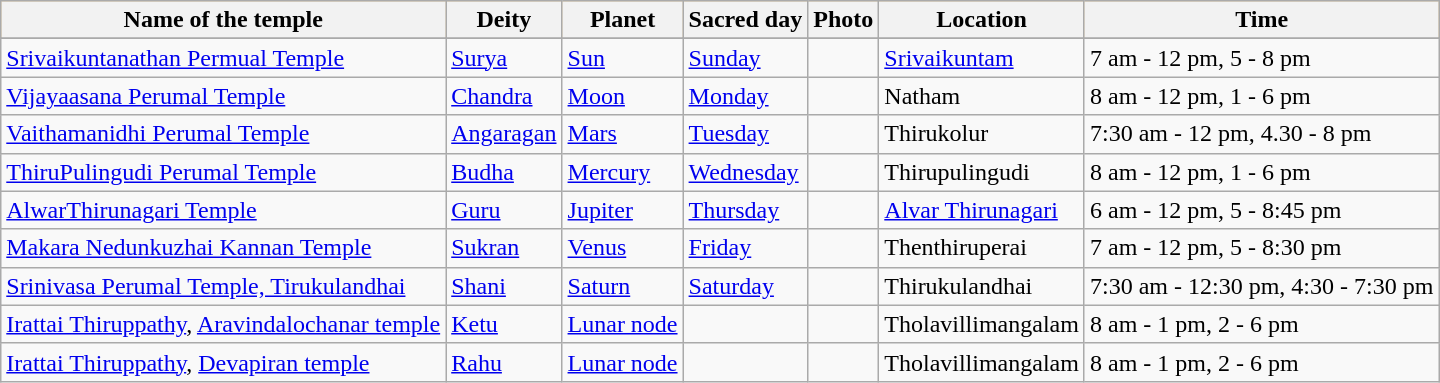<table class="wikitable sortable">
<tr style="background:#FFC569">
<th scope="col"><strong>Name of the temple</strong></th>
<th scope="col"><strong>Deity</strong></th>
<th scope="col"><strong>Planet</strong></th>
<th scope="col"><strong>Sacred day</strong></th>
<th scope="col" class="unsortable"><strong>Photo</strong></th>
<th scope="col"><strong>Location</strong></th>
<th scope="col"><strong>Time</strong></th>
</tr>
<tr align="center">
</tr>
<tr>
<td><a href='#'>Srivaikuntanathan Permual Temple</a></td>
<td><a href='#'>Surya</a></td>
<td><a href='#'>Sun</a></td>
<td><a href='#'>Sunday</a></td>
<td></td>
<td><a href='#'>Srivaikuntam</a></td>
<td>7 am - 12 pm, 5 - 8 pm</td>
</tr>
<tr>
<td><a href='#'>Vijayaasana Perumal Temple</a></td>
<td><a href='#'>Chandra</a></td>
<td><a href='#'>Moon</a></td>
<td><a href='#'>Monday</a></td>
<td></td>
<td>Natham</td>
<td>8 am - 12 pm, 1 - 6 pm</td>
</tr>
<tr>
<td><a href='#'>Vaithamanidhi Perumal Temple</a></td>
<td><a href='#'>Angaragan</a></td>
<td><a href='#'>Mars</a></td>
<td><a href='#'>Tuesday</a></td>
<td></td>
<td>Thirukolur</td>
<td>7:30 am - 12 pm, 4.30 - 8 pm</td>
</tr>
<tr>
<td><a href='#'>ThiruPulingudi Perumal Temple</a></td>
<td><a href='#'>Budha</a></td>
<td><a href='#'>Mercury</a></td>
<td><a href='#'>Wednesday</a></td>
<td></td>
<td>Thirupulingudi</td>
<td>8 am - 12 pm, 1 - 6 pm</td>
</tr>
<tr>
<td><a href='#'>AlwarThirunagari Temple</a></td>
<td><a href='#'>Guru</a></td>
<td><a href='#'>Jupiter</a></td>
<td><a href='#'>Thursday</a></td>
<td></td>
<td><a href='#'>Alvar Thirunagari</a></td>
<td>6 am - 12 pm, 5 - 8:45 pm</td>
</tr>
<tr>
<td><a href='#'>Makara Nedunkuzhai Kannan Temple</a></td>
<td><a href='#'>Sukran</a></td>
<td><a href='#'>Venus</a></td>
<td><a href='#'>Friday</a></td>
<td></td>
<td>Thenthiruperai</td>
<td>7 am - 12 pm, 5 - 8:30 pm</td>
</tr>
<tr>
<td><a href='#'>Srinivasa Perumal Temple, Tirukulandhai</a></td>
<td><a href='#'>Shani</a></td>
<td><a href='#'>Saturn</a></td>
<td><a href='#'>Saturday</a></td>
<td></td>
<td>Thirukulandhai</td>
<td>7:30 am - 12:30 pm, 4:30 - 7:30 pm</td>
</tr>
<tr>
<td><a href='#'>Irattai Thiruppathy</a>, <a href='#'>Aravindalochanar temple</a></td>
<td><a href='#'>Ketu</a></td>
<td><a href='#'>Lunar node</a></td>
<td></td>
<td></td>
<td>Tholavillimangalam</td>
<td>8 am - 1 pm, 2 - 6 pm</td>
</tr>
<tr>
<td><a href='#'>Irattai Thiruppathy</a>, <a href='#'>Devapiran temple</a></td>
<td><a href='#'>Rahu</a></td>
<td><a href='#'>Lunar node</a></td>
<td></td>
<td></td>
<td>Tholavillimangalam</td>
<td>8 am - 1 pm, 2 - 6 pm</td>
</tr>
</table>
